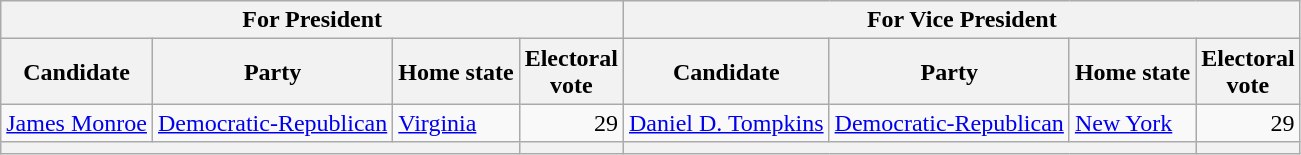<table class=wikitable>
<tr>
<th colspan=4>For President</th>
<th colspan=4>For Vice President</th>
</tr>
<tr>
<th>Candidate</th>
<th>Party</th>
<th>Home state</th>
<th>Electoral<br>vote</th>
<th>Candidate</th>
<th>Party</th>
<th>Home state</th>
<th>Electoral<br>vote</th>
</tr>
<tr>
<td><a href='#'>James Monroe</a></td>
<td><a href='#'>Democratic-Republican</a></td>
<td><a href='#'>Virginia</a></td>
<td align=right>29</td>
<td><a href='#'>Daniel D. Tompkins</a></td>
<td><a href='#'>Democratic-Republican</a></td>
<td><a href='#'>New York</a></td>
<td align=right>29</td>
</tr>
<tr>
<th colspan=3></th>
<th></th>
<th colspan=3></th>
<th></th>
</tr>
</table>
